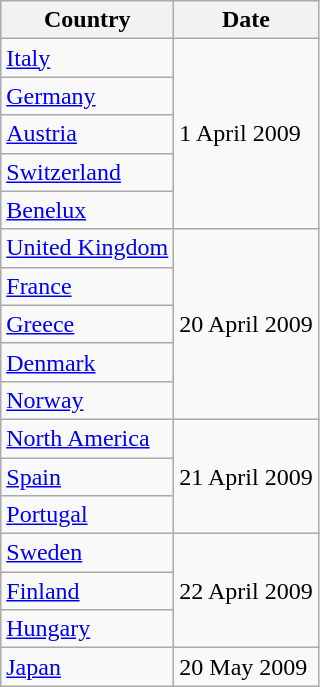<table class="wikitable">
<tr>
<th>Country</th>
<th>Date</th>
</tr>
<tr>
<td><a href='#'>Italy</a></td>
<td rowspan="5">1 April 2009</td>
</tr>
<tr>
<td><a href='#'>Germany</a></td>
</tr>
<tr>
<td><a href='#'>Austria</a></td>
</tr>
<tr>
<td><a href='#'>Switzerland</a></td>
</tr>
<tr>
<td><a href='#'>Benelux</a></td>
</tr>
<tr>
<td><a href='#'>United Kingdom</a></td>
<td rowspan="5">20 April 2009</td>
</tr>
<tr>
<td><a href='#'>France</a></td>
</tr>
<tr>
<td><a href='#'>Greece</a></td>
</tr>
<tr>
<td><a href='#'>Denmark</a></td>
</tr>
<tr>
<td><a href='#'>Norway</a></td>
</tr>
<tr>
<td><a href='#'>North America</a></td>
<td rowspan="3">21 April 2009</td>
</tr>
<tr>
<td><a href='#'>Spain</a></td>
</tr>
<tr>
<td><a href='#'>Portugal</a></td>
</tr>
<tr>
<td><a href='#'>Sweden</a></td>
<td rowspan="3">22 April 2009</td>
</tr>
<tr>
<td><a href='#'>Finland</a></td>
</tr>
<tr>
<td><a href='#'>Hungary</a></td>
</tr>
<tr>
<td><a href='#'>Japan</a></td>
<td>20 May 2009</td>
</tr>
</table>
